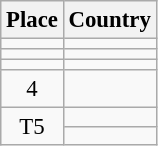<table class="wikitable" style="font-size:95%;">
<tr>
<th>Place</th>
<th>Country</th>
</tr>
<tr>
<td align=center></td>
<td></td>
</tr>
<tr>
<td align=center></td>
<td></td>
</tr>
<tr>
<td align=center></td>
<td></td>
</tr>
<tr>
<td align=center>4</td>
<td></td>
</tr>
<tr>
<td rowspan="2" align="center">T5</td>
<td></td>
</tr>
<tr>
<td></td>
</tr>
</table>
